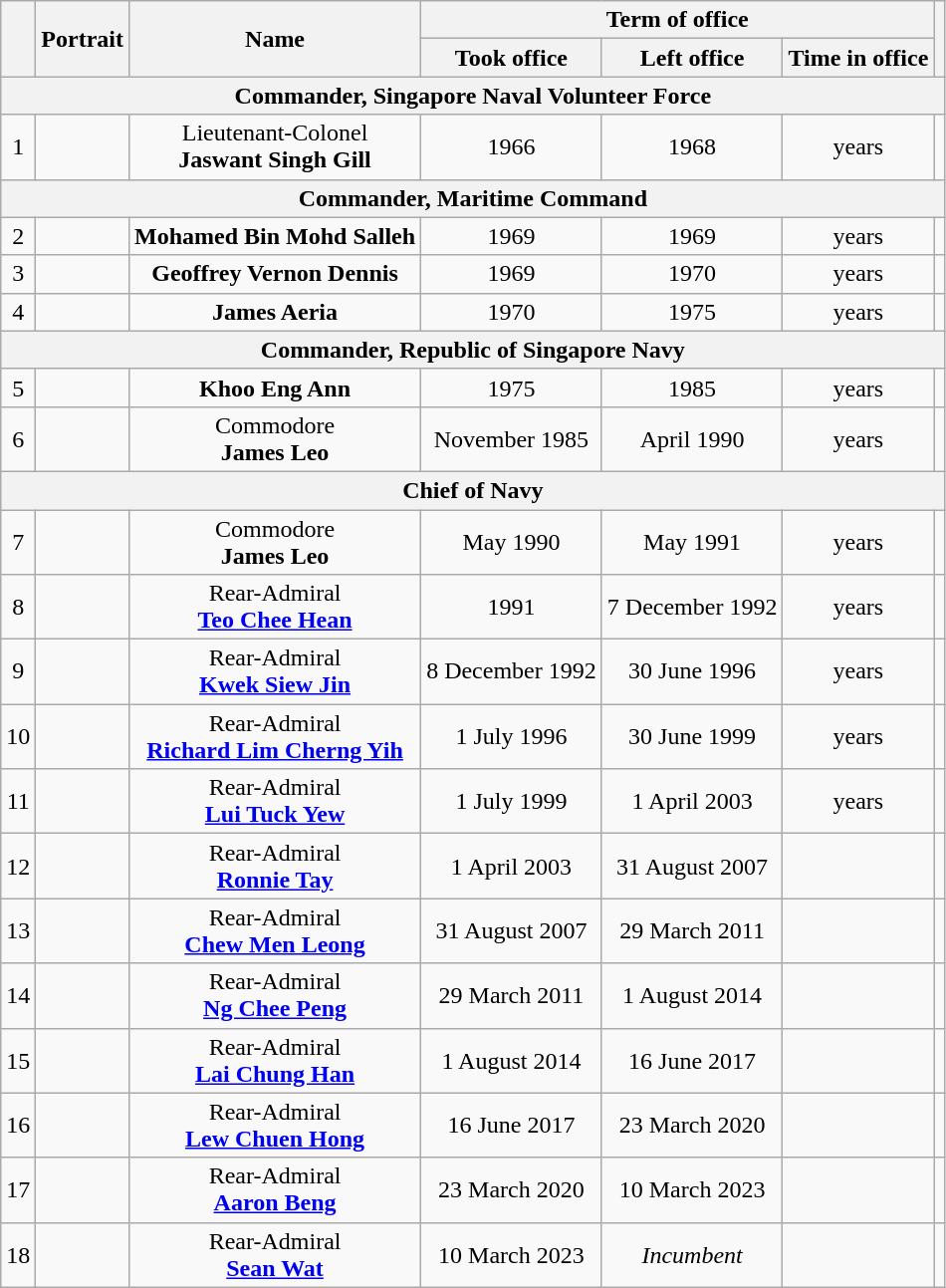<table class="wikitable" style="text-align:center">
<tr>
<th rowspan=2></th>
<th rowspan=2>Portrait</th>
<th rowspan=2>Name<br></th>
<th colspan=3>Term of office</th>
<th rowspan=2></th>
</tr>
<tr>
<th>Took office</th>
<th>Left office</th>
<th>Time in office</th>
</tr>
<tr>
<th colspan=7>Commander, Singapore Naval Volunteer Force</th>
</tr>
<tr>
<td>1</td>
<td></td>
<td>Lieutenant-Colonel<br><strong>Jaswant Singh Gill</strong><br></td>
<td>1966</td>
<td>1968</td>
<td> years</td>
<td></td>
</tr>
<tr>
<th colspan=7>Commander, Maritime Command</th>
</tr>
<tr>
<td>2</td>
<td></td>
<td><strong>Mohamed Bin Mohd Salleh</strong></td>
<td>1969</td>
<td>1969</td>
<td> years</td>
<td></td>
</tr>
<tr>
<td>3</td>
<td></td>
<td><strong>Geoffrey Vernon Dennis</strong></td>
<td>1969</td>
<td>1970</td>
<td> years</td>
<td></td>
</tr>
<tr>
<td>4</td>
<td></td>
<td><strong>James Aeria</strong></td>
<td>1970</td>
<td>1975</td>
<td> years</td>
<td></td>
</tr>
<tr>
<th colspan=7>Commander, Republic of Singapore Navy</th>
</tr>
<tr>
<td>5</td>
<td></td>
<td><strong>Khoo Eng Ann</strong></td>
<td>1975</td>
<td>1985</td>
<td> years</td>
<td></td>
</tr>
<tr>
<td>6</td>
<td></td>
<td>Commodore<br><strong>James Leo</strong></td>
<td>November 1985</td>
<td>April 1990</td>
<td> years</td>
<td></td>
</tr>
<tr>
<th colspan=7>Chief of Navy</th>
</tr>
<tr>
<td>7</td>
<td></td>
<td>Commodore<br><strong>James Leo</strong></td>
<td>May 1990</td>
<td>May 1991</td>
<td> years</td>
<td></td>
</tr>
<tr>
<td>8</td>
<td></td>
<td>Rear-Admiral<br><strong><a href='#'>Teo Chee Hean</a></strong><br></td>
<td>1991</td>
<td>7 December 1992</td>
<td> years</td>
<td></td>
</tr>
<tr>
<td>9</td>
<td></td>
<td>Rear-Admiral<br><strong><a href='#'>Kwek Siew Jin</a></strong></td>
<td>8 December 1992</td>
<td>30 June 1996</td>
<td> years</td>
<td></td>
</tr>
<tr>
<td>10</td>
<td></td>
<td>Rear-Admiral<br><strong><a href='#'>Richard Lim Cherng Yih</a></strong></td>
<td>1 July 1996</td>
<td>30 June 1999</td>
<td> years</td>
<td></td>
</tr>
<tr>
<td>11</td>
<td></td>
<td>Rear-Admiral<br><strong><a href='#'>Lui Tuck Yew</a></strong><br></td>
<td>1 July 1999</td>
<td>1 April 2003</td>
<td> years</td>
<td></td>
</tr>
<tr>
<td>12</td>
<td></td>
<td>Rear-Admiral<br><strong><a href='#'>Ronnie Tay</a></strong><br></td>
<td>1 April 2003</td>
<td>31 August 2007</td>
<td></td>
<td></td>
</tr>
<tr>
<td>13</td>
<td></td>
<td>Rear-Admiral<br><strong><a href='#'>Chew Men Leong</a></strong></td>
<td>31 August 2007</td>
<td>29 March 2011</td>
<td></td>
<td></td>
</tr>
<tr>
<td>14</td>
<td></td>
<td>Rear-Admiral<br><strong><a href='#'>Ng Chee Peng</a></strong></td>
<td>29 March 2011</td>
<td>1 August 2014</td>
<td></td>
<td></td>
</tr>
<tr>
<td>15</td>
<td></td>
<td>Rear-Admiral<br><strong><a href='#'>Lai Chung Han</a></strong></td>
<td>1 August 2014</td>
<td>16 June 2017</td>
<td></td>
<td></td>
</tr>
<tr>
<td>16</td>
<td></td>
<td>Rear-Admiral<br><strong><a href='#'>Lew Chuen Hong</a></strong><br></td>
<td>16 June 2017</td>
<td>23 March 2020</td>
<td></td>
<td></td>
</tr>
<tr>
<td>17</td>
<td></td>
<td>Rear-Admiral<br><strong><a href='#'>Aaron Beng</a></strong><br></td>
<td>23 March 2020</td>
<td>10 March 2023</td>
<td></td>
<td></td>
</tr>
<tr>
<td>18</td>
<td></td>
<td>Rear-Admiral<br><strong><a href='#'>Sean Wat</a></strong></td>
<td>10 March 2023</td>
<td><em>Incumbent</em></td>
<td></td>
<td></td>
</tr>
</table>
